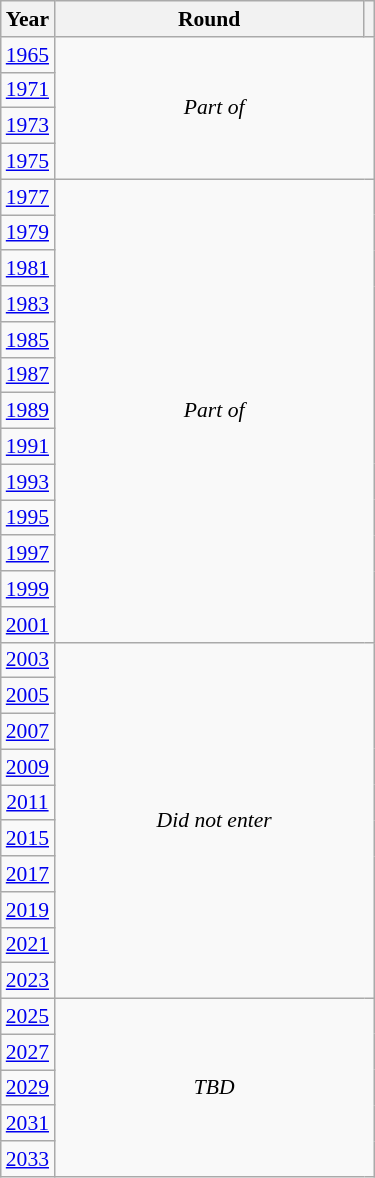<table class="wikitable" style="text-align: center; font-size:90%">
<tr>
<th>Year</th>
<th style="width:200px">Round</th>
<th></th>
</tr>
<tr>
<td><a href='#'>1965</a></td>
<td colspan="2" rowspan="4"><em>Part of </em></td>
</tr>
<tr>
<td><a href='#'>1971</a></td>
</tr>
<tr>
<td><a href='#'>1973</a></td>
</tr>
<tr>
<td><a href='#'>1975</a></td>
</tr>
<tr>
<td><a href='#'>1977</a></td>
<td colspan="2" rowspan="13"><em>Part of </em></td>
</tr>
<tr>
<td><a href='#'>1979</a></td>
</tr>
<tr>
<td><a href='#'>1981</a></td>
</tr>
<tr>
<td><a href='#'>1983</a></td>
</tr>
<tr>
<td><a href='#'>1985</a></td>
</tr>
<tr>
<td><a href='#'>1987</a></td>
</tr>
<tr>
<td><a href='#'>1989</a></td>
</tr>
<tr>
<td><a href='#'>1991</a></td>
</tr>
<tr>
<td><a href='#'>1993</a></td>
</tr>
<tr>
<td><a href='#'>1995</a></td>
</tr>
<tr>
<td><a href='#'>1997</a></td>
</tr>
<tr>
<td><a href='#'>1999</a></td>
</tr>
<tr>
<td><a href='#'>2001</a></td>
</tr>
<tr>
<td><a href='#'>2003</a></td>
<td colspan="2" rowspan="10"><em>Did not enter</em></td>
</tr>
<tr>
<td><a href='#'>2005</a></td>
</tr>
<tr>
<td><a href='#'>2007</a></td>
</tr>
<tr>
<td><a href='#'>2009</a></td>
</tr>
<tr>
<td><a href='#'>2011</a></td>
</tr>
<tr>
<td><a href='#'>2015</a></td>
</tr>
<tr>
<td><a href='#'>2017</a></td>
</tr>
<tr>
<td><a href='#'>2019</a></td>
</tr>
<tr>
<td><a href='#'>2021</a></td>
</tr>
<tr>
<td><a href='#'>2023</a></td>
</tr>
<tr>
<td><a href='#'>2025</a></td>
<td colspan="2" rowspan="5"><em>TBD</em></td>
</tr>
<tr>
<td><a href='#'>2027</a></td>
</tr>
<tr>
<td><a href='#'>2029</a></td>
</tr>
<tr>
<td><a href='#'>2031</a></td>
</tr>
<tr>
<td><a href='#'>2033</a></td>
</tr>
</table>
